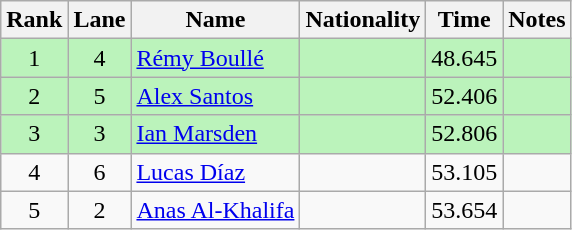<table class="wikitable" style="text-align:center;">
<tr>
<th>Rank</th>
<th>Lane</th>
<th>Name</th>
<th>Nationality</th>
<th>Time</th>
<th>Notes</th>
</tr>
<tr bgcolor=bbf3bb>
<td>1</td>
<td>4</td>
<td align=left><a href='#'>Rémy Boullé</a></td>
<td align=left></td>
<td>48.645</td>
<td></td>
</tr>
<tr bgcolor=bbf3bb>
<td>2</td>
<td>5</td>
<td align=left><a href='#'>Alex Santos</a></td>
<td align=left></td>
<td>52.406</td>
<td></td>
</tr>
<tr bgcolor=bbf3bb>
<td>3</td>
<td>3</td>
<td align=left><a href='#'>Ian Marsden</a></td>
<td align=left></td>
<td>52.806</td>
<td></td>
</tr>
<tr>
<td>4</td>
<td>6</td>
<td align=left><a href='#'>Lucas Díaz</a></td>
<td align=left></td>
<td>53.105</td>
<td></td>
</tr>
<tr>
<td>5</td>
<td>2</td>
<td align=left><a href='#'>Anas Al-Khalifa</a></td>
<td align=left></td>
<td>53.654</td>
<td></td>
</tr>
</table>
